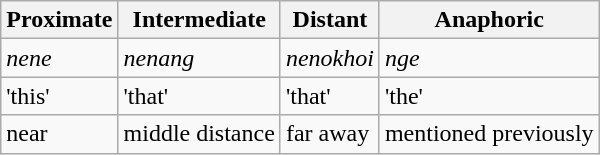<table class="wikitable">
<tr>
<th>Proximate</th>
<th>Intermediate</th>
<th>Distant</th>
<th>Anaphoric</th>
</tr>
<tr>
<td><em>nene</em></td>
<td><em>nenang</em></td>
<td><em>nenokhoi</em></td>
<td><em>nge</em></td>
</tr>
<tr>
<td>'this'</td>
<td>'that'</td>
<td>'that'</td>
<td>'the'</td>
</tr>
<tr>
<td>near</td>
<td>middle  distance</td>
<td>far away</td>
<td>mentioned  previously</td>
</tr>
</table>
